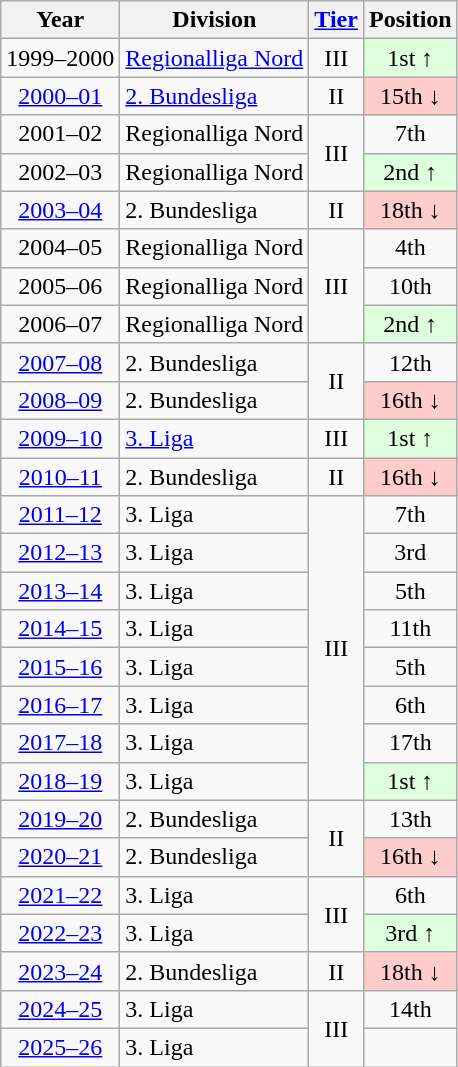<table class="wikitable">
<tr>
<th>Year</th>
<th>Division</th>
<th><a href='#'>Tier</a></th>
<th>Position</th>
</tr>
<tr align="center">
<td>1999–2000</td>
<td align="left"><a href='#'>Regionalliga Nord</a></td>
<td>III</td>
<td bgcolor="#ddffdd">1st ↑</td>
</tr>
<tr align="center">
<td><a href='#'>2000–01</a></td>
<td align="left"><a href='#'>2. Bundesliga</a></td>
<td>II</td>
<td bgcolor="#ffcccc">15th ↓</td>
</tr>
<tr align="center">
<td>2001–02</td>
<td align="left">Regionalliga Nord</td>
<td rowspan=2>III</td>
<td>7th</td>
</tr>
<tr align="center">
<td>2002–03</td>
<td align="left">Regionalliga Nord</td>
<td bgcolor="#ddffdd">2nd ↑</td>
</tr>
<tr align="center">
<td><a href='#'>2003–04</a></td>
<td align="left">2. Bundesliga</td>
<td>II</td>
<td bgcolor="#ffcccc">18th ↓</td>
</tr>
<tr align="center">
<td>2004–05</td>
<td align="left">Regionalliga Nord</td>
<td rowspan=3>III</td>
<td>4th</td>
</tr>
<tr align="center">
<td>2005–06</td>
<td align="left">Regionalliga Nord</td>
<td>10th</td>
</tr>
<tr align="center">
<td>2006–07</td>
<td align="left">Regionalliga Nord</td>
<td bgcolor="#ddffdd">2nd ↑</td>
</tr>
<tr align="center">
<td><a href='#'>2007–08</a></td>
<td align="left">2. Bundesliga</td>
<td rowspan=2>II</td>
<td>12th</td>
</tr>
<tr align="center">
<td><a href='#'>2008–09</a></td>
<td align="left">2. Bundesliga</td>
<td bgcolor="#ffcccc">16th ↓</td>
</tr>
<tr align="center">
<td><a href='#'>2009–10</a></td>
<td align="left"><a href='#'>3. Liga</a></td>
<td>III</td>
<td bgcolor="#ddffdd">1st ↑</td>
</tr>
<tr align="center">
<td><a href='#'>2010–11</a></td>
<td align="left">2. Bundesliga</td>
<td>II</td>
<td bgcolor="#ffcccc">16th ↓</td>
</tr>
<tr align="center">
<td><a href='#'>2011–12</a></td>
<td align="left">3. Liga</td>
<td rowspan=8>III</td>
<td>7th</td>
</tr>
<tr align="center">
<td><a href='#'>2012–13</a></td>
<td align="left">3. Liga</td>
<td>3rd</td>
</tr>
<tr align="center">
<td><a href='#'>2013–14</a></td>
<td align="left">3. Liga</td>
<td>5th</td>
</tr>
<tr align="center">
<td><a href='#'>2014–15</a></td>
<td align="left">3. Liga</td>
<td>11th</td>
</tr>
<tr align="center">
<td><a href='#'>2015–16</a></td>
<td align="left">3. Liga</td>
<td>5th</td>
</tr>
<tr align="center">
<td><a href='#'>2016–17</a></td>
<td align="left">3. Liga</td>
<td>6th</td>
</tr>
<tr align="center">
<td><a href='#'>2017–18</a></td>
<td align="left">3. Liga</td>
<td>17th</td>
</tr>
<tr align="center">
<td><a href='#'>2018–19</a></td>
<td align="left">3. Liga</td>
<td bgcolor="#ddffdd">1st ↑</td>
</tr>
<tr align="center">
<td><a href='#'>2019–20</a></td>
<td align="left">2. Bundesliga</td>
<td rowspan=2>II</td>
<td>13th</td>
</tr>
<tr align="center">
<td><a href='#'>2020–21</a></td>
<td align="left">2. Bundesliga</td>
<td bgcolor="#ffcccc">16th ↓</td>
</tr>
<tr align="center">
<td><a href='#'>2021–22</a></td>
<td align="left">3. Liga</td>
<td rowspan=2>III</td>
<td>6th</td>
</tr>
<tr align="center">
<td><a href='#'>2022–23</a></td>
<td align="left">3. Liga</td>
<td bgcolor="#ddffdd">3rd ↑</td>
</tr>
<tr align="center">
<td><a href='#'>2023–24</a></td>
<td align="left">2. Bundesliga</td>
<td>II</td>
<td bgcolor="#ffcccc">18th ↓</td>
</tr>
<tr align="center">
<td><a href='#'>2024–25</a></td>
<td align="left">3. Liga</td>
<td rowspan=2>III</td>
<td>14th</td>
</tr>
<tr align="center">
<td><a href='#'>2025–26</a></td>
<td align="left">3. Liga</td>
<td></td>
</tr>
</table>
